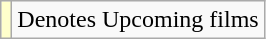<table class="wikitable">
<tr>
<td style="background:#ffc;"></td>
<td>Denotes Upcoming films</td>
</tr>
</table>
